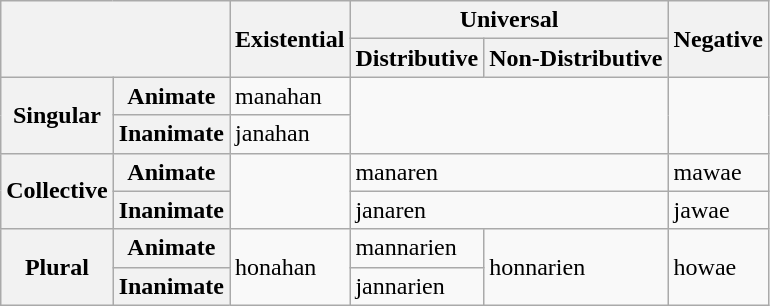<table class="wikitable">
<tr>
<th colspan="2" rowspan="2"></th>
<th rowspan="2">Existential</th>
<th colspan="2">Universal</th>
<th rowspan="2">Negative</th>
</tr>
<tr>
<th>Distributive</th>
<th>Non-Distributive</th>
</tr>
<tr>
<th rowspan="2">Singular</th>
<th>Animate</th>
<td>manahan</td>
<td colspan="2" rowspan="2"></td>
<td rowspan="2"></td>
</tr>
<tr>
<th>Inanimate</th>
<td>janahan</td>
</tr>
<tr>
<th rowspan="2">Collective</th>
<th>Animate</th>
<td rowspan="2"></td>
<td colspan="2">manaren</td>
<td>mawae</td>
</tr>
<tr>
<th>Inanimate</th>
<td colspan="2">janaren</td>
<td>jawae</td>
</tr>
<tr>
<th rowspan="2">Plural</th>
<th>Animate</th>
<td rowspan="2">honahan</td>
<td>mannarien</td>
<td rowspan="2">honnarien</td>
<td rowspan="2">howae</td>
</tr>
<tr>
<th>Inanimate</th>
<td>jannarien</td>
</tr>
</table>
